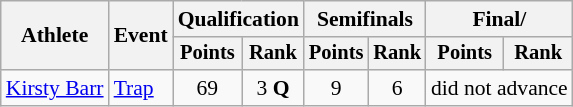<table class="wikitable" style="font-size:90%;">
<tr>
<th rowspan=2>Athlete</th>
<th rowspan=2>Event</th>
<th colspan=2>Qualification</th>
<th colspan=2>Semifinals</th>
<th colspan=2>Final/</th>
</tr>
<tr style="font-size:95%">
<th>Points</th>
<th>Rank</th>
<th>Points</th>
<th>Rank</th>
<th>Points</th>
<th>Rank</th>
</tr>
<tr align=center>
<td align=left><a href='#'>Kirsty Barr</a></td>
<td style="text-align:left;"><a href='#'>Trap</a></td>
<td>69</td>
<td>3 <strong>Q</strong></td>
<td>9</td>
<td>6</td>
<td colspan=2>did not advance</td>
</tr>
</table>
